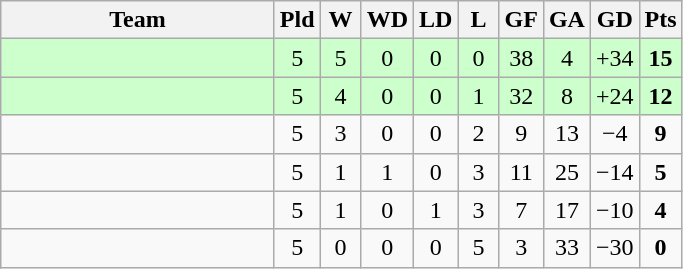<table class="wikitable" style="text-align:center">
<tr>
<th width=175>Team</th>
<th width=20>Pld</th>
<th width=20>W</th>
<th width=20>WD</th>
<th width=20>LD</th>
<th width=20>L</th>
<th width=20>GF</th>
<th width=20>GA</th>
<th width=20>GD</th>
<th width=20>Pts</th>
</tr>
<tr bgcolor=ccffcc>
<td align=left></td>
<td>5</td>
<td>5</td>
<td>0</td>
<td>0</td>
<td>0</td>
<td>38</td>
<td>4</td>
<td>+34</td>
<td><strong>15</strong></td>
</tr>
<tr bgcolor=ccffcc>
<td align=left></td>
<td>5</td>
<td>4</td>
<td>0</td>
<td>0</td>
<td>1</td>
<td>32</td>
<td>8</td>
<td>+24</td>
<td><strong>12</strong></td>
</tr>
<tr>
<td align=left></td>
<td>5</td>
<td>3</td>
<td>0</td>
<td>0</td>
<td>2</td>
<td>9</td>
<td>13</td>
<td>−4</td>
<td><strong>9</strong></td>
</tr>
<tr>
<td align=left></td>
<td>5</td>
<td>1</td>
<td>1</td>
<td>0</td>
<td>3</td>
<td>11</td>
<td>25</td>
<td>−14</td>
<td><strong>5</strong></td>
</tr>
<tr>
<td align=left></td>
<td>5</td>
<td>1</td>
<td>0</td>
<td>1</td>
<td>3</td>
<td>7</td>
<td>17</td>
<td>−10</td>
<td><strong>4</strong></td>
</tr>
<tr>
<td align=left></td>
<td>5</td>
<td>0</td>
<td>0</td>
<td>0</td>
<td>5</td>
<td>3</td>
<td>33</td>
<td>−30</td>
<td><strong>0</strong></td>
</tr>
</table>
